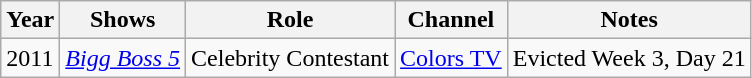<table class="wikitable">
<tr>
<th>Year</th>
<th>Shows</th>
<th>Role</th>
<th>Channel</th>
<th>Notes</th>
</tr>
<tr>
<td>2011</td>
<td><em><a href='#'>Bigg Boss 5</a></em></td>
<td>Celebrity Contestant</td>
<td><a href='#'>Colors TV</a></td>
<td>Evicted Week 3, Day 21</td>
</tr>
</table>
